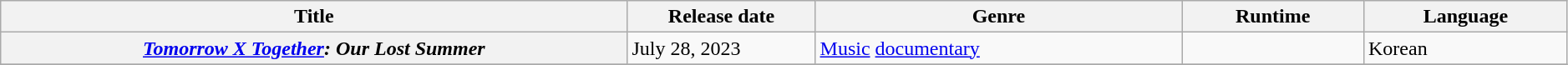<table class="wikitable plainrowheaders sortable" style="width:99%;">
<tr>
<th scope="col" style="width:40%;">Title</th>
<th scope="col" style="width:12%;">Release date</th>
<th>Genre</th>
<th>Runtime</th>
<th>Language</th>
</tr>
<tr>
<th scope="row"><em><a href='#'>Tomorrow X Together</a>: Our Lost Summer</em></th>
<td>July 28, 2023</td>
<td><a href='#'>Music</a> <a href='#'>documentary</a></td>
<td></td>
<td>Korean</td>
</tr>
<tr>
</tr>
</table>
